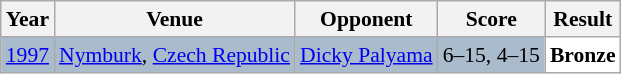<table class="sortable wikitable" style="font-size: 90%;">
<tr>
<th>Year</th>
<th>Venue</th>
<th>Opponent</th>
<th>Score</th>
<th>Result</th>
</tr>
<tr style="background:#AABBCC">
<td align="center"><a href='#'>1997</a></td>
<td align="left"><a href='#'>Nymburk</a>, <a href='#'>Czech Republic</a></td>
<td align="left"> <a href='#'>Dicky Palyama</a></td>
<td align="left">6–15, 4–15</td>
<td style="text-align:left; background:white"> <strong>Bronze</strong></td>
</tr>
</table>
